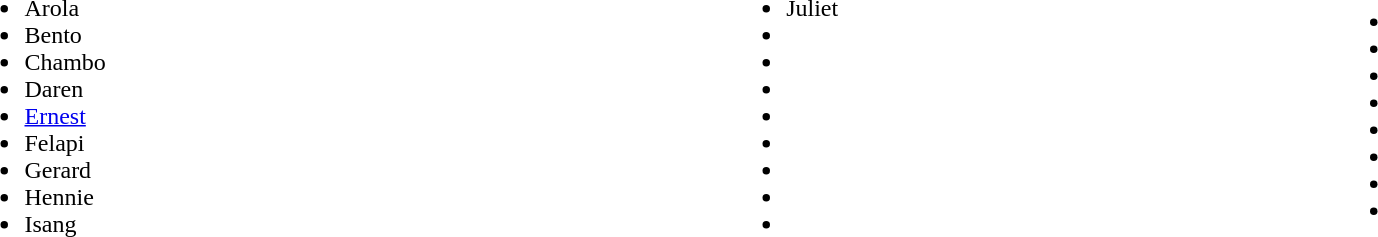<table width="90%">
<tr>
<td><br><ul><li>Arola</li><li>Bento</li><li>Chambo</li><li>Daren</li><li><a href='#'>Ernest</a></li><li>Felapi</li><li>Gerard</li><li>Hennie</li><li>Isang</li></ul></td>
<td><br><ul><li>Juliet</li><li></li><li></li><li></li><li></li><li></li><li></li><li></li><li></li></ul></td>
<td><br><ul><li></li><li></li><li></li><li></li><li></li><li></li><li></li><li></li></ul></td>
</tr>
</table>
